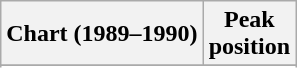<table class="wikitable sortable plainrowheaders" style="text-align:center">
<tr>
<th scope="col">Chart (1989–1990)</th>
<th scope="col">Peak<br>position</th>
</tr>
<tr>
</tr>
<tr>
</tr>
</table>
